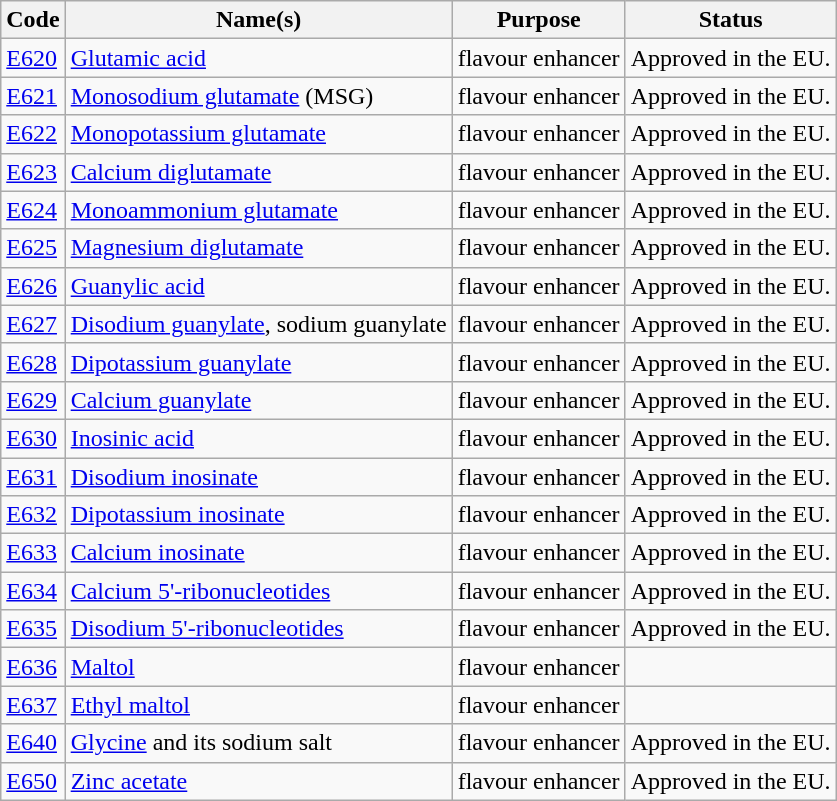<table class="wikitable sortable">
<tr>
<th>Code</th>
<th>Name(s)</th>
<th>Purpose</th>
<th>Status</th>
</tr>
<tr>
<td><a href='#'>E620</a></td>
<td><a href='#'>Glutamic acid</a></td>
<td>flavour enhancer</td>
<td>Approved in the EU.</td>
</tr>
<tr>
<td><a href='#'>E621</a></td>
<td><a href='#'>Monosodium glutamate</a> (MSG)</td>
<td>flavour enhancer</td>
<td>Approved in the EU.</td>
</tr>
<tr>
<td><a href='#'>E622</a></td>
<td><a href='#'>Monopotassium glutamate</a></td>
<td>flavour enhancer</td>
<td>Approved in the EU.</td>
</tr>
<tr>
<td><a href='#'>E623</a></td>
<td><a href='#'>Calcium diglutamate</a></td>
<td>flavour enhancer</td>
<td>Approved in the EU.</td>
</tr>
<tr>
<td><a href='#'>E624</a></td>
<td><a href='#'>Monoammonium glutamate</a></td>
<td>flavour enhancer</td>
<td>Approved in the EU.</td>
</tr>
<tr>
<td><a href='#'>E625</a></td>
<td><a href='#'>Magnesium diglutamate</a></td>
<td>flavour enhancer</td>
<td>Approved in the EU.</td>
</tr>
<tr>
<td><a href='#'>E626</a></td>
<td><a href='#'>Guanylic acid</a></td>
<td>flavour enhancer</td>
<td>Approved in the EU.</td>
</tr>
<tr>
<td><a href='#'>E627</a></td>
<td><a href='#'>Disodium guanylate</a>, sodium guanylate</td>
<td>flavour enhancer</td>
<td>Approved in the EU.</td>
</tr>
<tr>
<td><a href='#'>E628</a></td>
<td><a href='#'>Dipotassium guanylate</a></td>
<td>flavour enhancer</td>
<td>Approved in the EU.</td>
</tr>
<tr>
<td><a href='#'>E629</a></td>
<td><a href='#'>Calcium guanylate</a></td>
<td>flavour enhancer</td>
<td>Approved in the EU.</td>
</tr>
<tr>
<td><a href='#'>E630</a></td>
<td><a href='#'>Inosinic acid</a></td>
<td>flavour enhancer</td>
<td>Approved in the EU.</td>
</tr>
<tr>
<td><a href='#'>E631</a></td>
<td><a href='#'>Disodium inosinate</a></td>
<td>flavour enhancer</td>
<td>Approved in the EU.</td>
</tr>
<tr>
<td><a href='#'>E632</a></td>
<td><a href='#'>Dipotassium inosinate</a></td>
<td>flavour enhancer</td>
<td>Approved in the EU.</td>
</tr>
<tr>
<td><a href='#'>E633</a></td>
<td><a href='#'>Calcium inosinate</a></td>
<td>flavour enhancer</td>
<td>Approved in the EU.</td>
</tr>
<tr>
<td><a href='#'>E634</a></td>
<td><a href='#'>Calcium 5'-ribonucleotides</a></td>
<td>flavour enhancer</td>
<td>Approved in the EU.</td>
</tr>
<tr>
<td><a href='#'>E635</a></td>
<td><a href='#'>Disodium 5'-ribonucleotides</a></td>
<td>flavour enhancer</td>
<td>Approved in the EU.</td>
</tr>
<tr>
<td><a href='#'>E636</a></td>
<td><a href='#'>Maltol</a></td>
<td>flavour enhancer</td>
<td></td>
</tr>
<tr>
<td><a href='#'>E637</a></td>
<td><a href='#'>Ethyl maltol</a></td>
<td>flavour enhancer</td>
<td></td>
</tr>
<tr>
<td><a href='#'>E640</a></td>
<td><a href='#'>Glycine</a> and its sodium salt</td>
<td>flavour enhancer</td>
<td>Approved in the EU.</td>
</tr>
<tr>
<td><a href='#'>E650</a></td>
<td><a href='#'>Zinc acetate</a></td>
<td>flavour enhancer</td>
<td>Approved in the EU.</td>
</tr>
</table>
